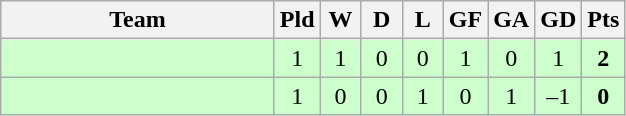<table class="wikitable" style="text-align: center;">
<tr>
<th width=175>Team</th>
<th width=20>Pld</th>
<th width=20>W</th>
<th width=20>D</th>
<th width=20>L</th>
<th width=20>GF</th>
<th width=20>GA</th>
<th width=20>GD</th>
<th width=20>Pts</th>
</tr>
<tr bgcolor=ccffcc>
<td style="text-align:left;"></td>
<td>1</td>
<td>1</td>
<td>0</td>
<td>0</td>
<td>1</td>
<td>0</td>
<td>1</td>
<td><strong>2</strong></td>
</tr>
<tr bgcolor=ccffcc>
<td style="text-align:left;"></td>
<td>1</td>
<td>0</td>
<td>0</td>
<td>1</td>
<td>0</td>
<td>1</td>
<td>–1</td>
<td><strong>0</strong></td>
</tr>
</table>
